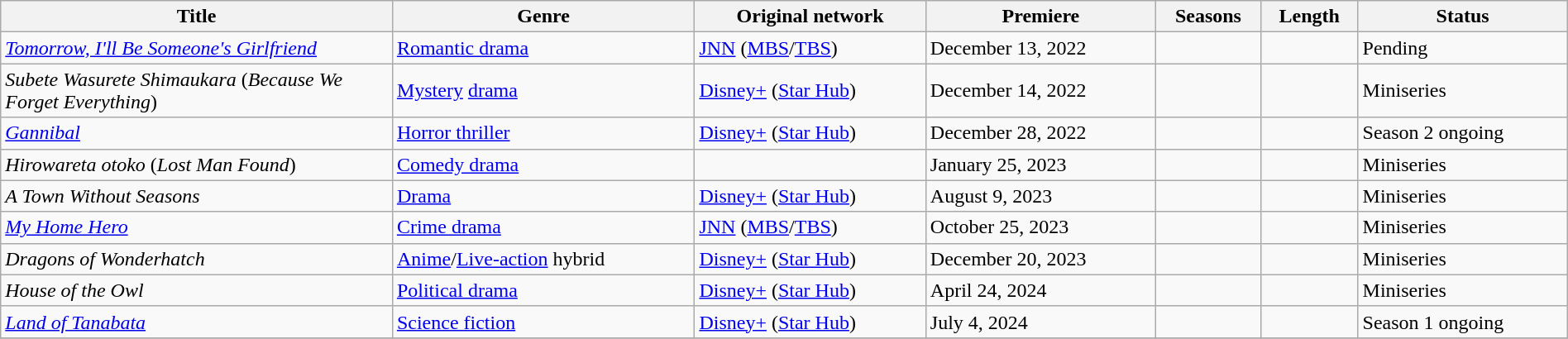<table class="wikitable sortable" style="width:100%;">
<tr>
<th scope="col" style="width:25%;">Title</th>
<th>Genre</th>
<th>Original network</th>
<th>Premiere</th>
<th>Seasons</th>
<th>Length</th>
<th>Status</th>
</tr>
<tr>
<td><em><a href='#'>Tomorrow, I'll Be Someone's Girlfriend</a></em></td>
<td><a href='#'>Romantic drama</a></td>
<td><a href='#'>JNN</a> (<a href='#'>MBS</a>/<a href='#'>TBS</a>)</td>
<td>December 13, 2022</td>
<td></td>
<td></td>
<td>Pending</td>
</tr>
<tr>
<td><em>Subete Wasurete Shimaukara</em> (<em>Because We Forget Everything</em>)</td>
<td><a href='#'>Mystery</a> <a href='#'>drama</a></td>
<td><a href='#'>Disney+</a> (<a href='#'>Star Hub</a>)</td>
<td>December 14, 2022</td>
<td></td>
<td></td>
<td>Miniseries</td>
</tr>
<tr>
<td><em><a href='#'>Gannibal</a></em></td>
<td><a href='#'>Horror thriller</a></td>
<td><a href='#'>Disney+</a> (<a href='#'>Star Hub</a>)</td>
<td>December 28, 2022</td>
<td></td>
<td></td>
<td>Season 2 ongoing</td>
</tr>
<tr>
<td><em>Hirowareta otoko</em> (<em>Lost Man Found</em>)</td>
<td><a href='#'>Comedy drama</a></td>
<td></td>
<td>January 25, 2023</td>
<td></td>
<td></td>
<td>Miniseries</td>
</tr>
<tr>
<td><em>A Town Without Seasons</em></td>
<td><a href='#'>Drama</a></td>
<td><a href='#'>Disney+</a> (<a href='#'>Star Hub</a>)</td>
<td>August 9, 2023</td>
<td></td>
<td></td>
<td>Miniseries</td>
</tr>
<tr>
<td><em><a href='#'>My Home Hero</a></em></td>
<td><a href='#'>Crime drama</a></td>
<td><a href='#'>JNN</a> (<a href='#'>MBS</a>/<a href='#'>TBS</a>)</td>
<td>October 25, 2023</td>
<td></td>
<td></td>
<td>Miniseries</td>
</tr>
<tr>
<td><em>Dragons of Wonderhatch</em></td>
<td><a href='#'>Anime</a>/<a href='#'>Live-action</a> hybrid</td>
<td><a href='#'>Disney+</a> (<a href='#'>Star Hub</a>)</td>
<td>December 20, 2023</td>
<td></td>
<td></td>
<td>Miniseries</td>
</tr>
<tr>
<td><em>House of the Owl</em></td>
<td><a href='#'>Political drama</a></td>
<td><a href='#'>Disney+</a> (<a href='#'>Star Hub</a>)</td>
<td>April 24, 2024</td>
<td></td>
<td></td>
<td>Miniseries</td>
</tr>
<tr>
<td><em><a href='#'>Land of Tanabata</a></em></td>
<td><a href='#'>Science fiction</a></td>
<td><a href='#'>Disney+</a> (<a href='#'>Star Hub</a>)</td>
<td>July 4, 2024</td>
<td></td>
<td></td>
<td>Season 1 ongoing</td>
</tr>
<tr>
</tr>
</table>
